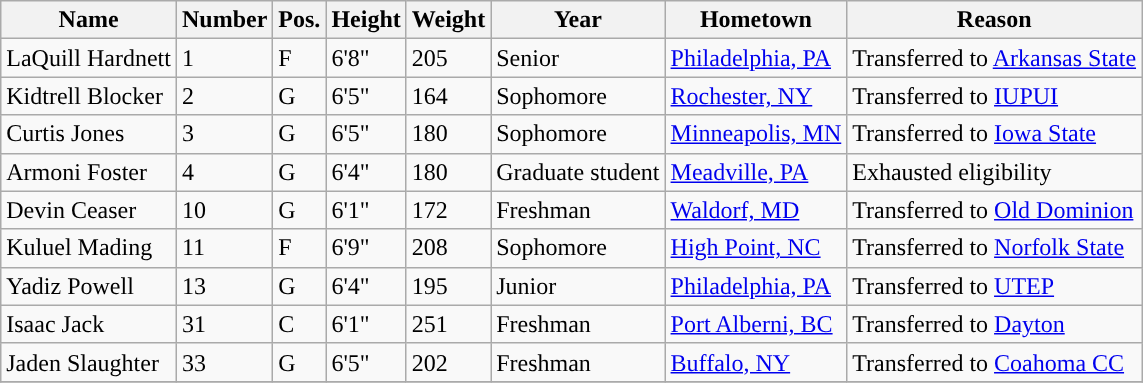<table class="wikitable sortable" border="1">
<tr align=center>
<th>Name</th>
<th>Number</th>
<th>Pos.</th>
<th>Height</th>
<th>Weight</th>
<th>Year</th>
<th>Hometown</th>
<th>Reason</th>
</tr>
<tr>
<td>LaQuill Hardnett</td>
<td>1</td>
<td>F</td>
<td>6'8"</td>
<td>205</td>
<td>Senior</td>
<td><a href='#'>Philadelphia, PA</a></td>
<td>Transferred to <a href='#'>Arkansas State</a></td>
</tr>
<tr>
<td>Kidtrell Blocker</td>
<td>2</td>
<td>G</td>
<td>6'5"</td>
<td>164</td>
<td>Sophomore</td>
<td><a href='#'>Rochester, NY</a></td>
<td>Transferred to <a href='#'>IUPUI</a></td>
</tr>
<tr>
<td>Curtis Jones</td>
<td>3</td>
<td>G</td>
<td>6'5"</td>
<td>180</td>
<td>Sophomore</td>
<td><a href='#'>Minneapolis, MN</a></td>
<td>Transferred to <a href='#'>Iowa State</a></td>
</tr>
<tr>
<td>Armoni Foster</td>
<td>4</td>
<td>G</td>
<td>6'4"</td>
<td>180</td>
<td>Graduate student</td>
<td><a href='#'>Meadville, PA</a></td>
<td>Exhausted eligibility</td>
</tr>
<tr>
<td>Devin Ceaser</td>
<td>10</td>
<td>G</td>
<td>6'1"</td>
<td>172</td>
<td>Freshman</td>
<td><a href='#'>Waldorf, MD</a></td>
<td>Transferred to <a href='#'>Old Dominion</a></td>
</tr>
<tr>
<td>Kuluel Mading</td>
<td>11</td>
<td>F</td>
<td>6'9"</td>
<td>208</td>
<td>Sophomore</td>
<td><a href='#'>High Point, NC</a></td>
<td>Transferred to <a href='#'>Norfolk State</a></td>
</tr>
<tr>
<td>Yadiz Powell</td>
<td>13</td>
<td>G</td>
<td>6'4"</td>
<td>195</td>
<td>Junior</td>
<td><a href='#'>Philadelphia, PA</a></td>
<td>Transferred to <a href='#'>UTEP</a></td>
</tr>
<tr>
<td>Isaac Jack</td>
<td>31</td>
<td>C</td>
<td>6'1"</td>
<td>251</td>
<td>Freshman</td>
<td><a href='#'>Port Alberni, BC</a></td>
<td>Transferred to <a href='#'>Dayton</a></td>
</tr>
<tr>
<td>Jaden Slaughter</td>
<td>33</td>
<td>G</td>
<td>6'5"</td>
<td>202</td>
<td>Freshman</td>
<td><a href='#'>Buffalo, NY</a></td>
<td>Transferred to <a href='#'>Coahoma CC</a></td>
</tr>
<tr>
</tr>
</table>
